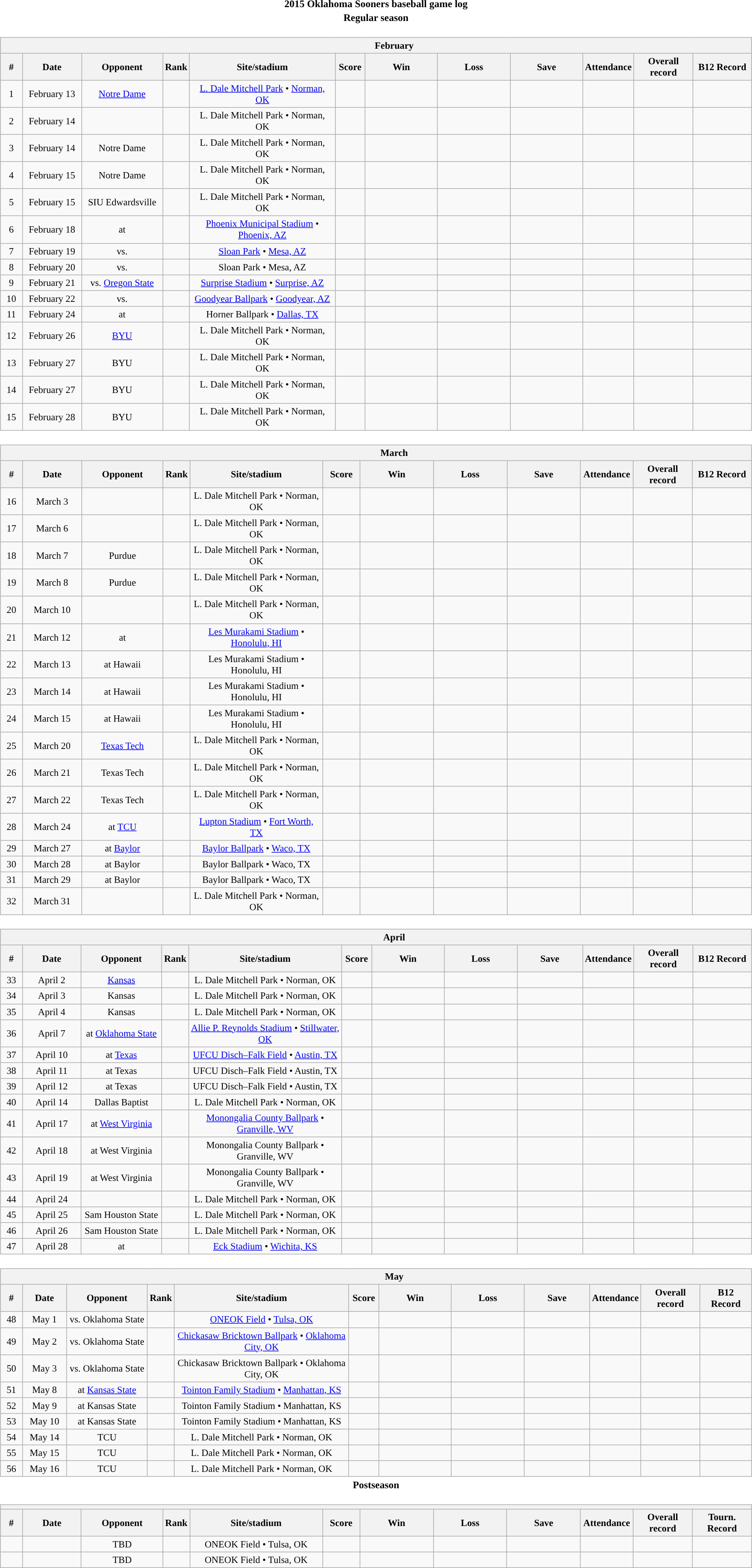<table class="toccolours" width=95% style="clear:both; margin:1.5em auto; text-align:center;">
<tr>
<th colspan=2>2015 Oklahoma Sooners baseball game log</th>
</tr>
<tr>
<th colspan=2>Regular season</th>
</tr>
<tr valign="top">
<td><br><table class="wikitable collapsible" style="margin:auto; width:100%; text-align:center; font-size:95%">
<tr>
<th colspan=12 style="padding-left:4em;">February</th>
</tr>
<tr>
<th width="3%">#</th>
<th width="8%">Date</th>
<th width="11%">Opponent</th>
<th width="2%">Rank</th>
<th width="20%">Site/stadium</th>
<th width="4%">Score</th>
<th width="10%">Win</th>
<th width="10%">Loss</th>
<th width="10%">Save</th>
<th width="6%">Attendance</th>
<th width="8%">Overall record</th>
<th width="8%">B12 Record</th>
</tr>
<tr bgcolor="">
<td>1</td>
<td>February 13</td>
<td><a href='#'>Notre Dame</a></td>
<td></td>
<td><a href='#'>L. Dale Mitchell Park</a> • <a href='#'>Norman, OK</a></td>
<td></td>
<td></td>
<td></td>
<td></td>
<td></td>
<td></td>
<td></td>
</tr>
<tr bgcolor="">
<td>2</td>
<td>February 14</td>
<td></td>
<td></td>
<td>L. Dale Mitchell Park • Norman, OK</td>
<td></td>
<td></td>
<td></td>
<td></td>
<td></td>
<td></td>
<td></td>
</tr>
<tr bgcolor="">
<td>3</td>
<td>February 14</td>
<td>Notre Dame</td>
<td></td>
<td>L. Dale Mitchell Park • Norman, OK</td>
<td></td>
<td></td>
<td></td>
<td></td>
<td></td>
<td></td>
<td></td>
</tr>
<tr bgcolor="">
<td>4</td>
<td>February 15</td>
<td>Notre Dame</td>
<td></td>
<td>L. Dale Mitchell Park • Norman, OK</td>
<td></td>
<td></td>
<td></td>
<td></td>
<td></td>
<td></td>
<td></td>
</tr>
<tr bgcolor="">
<td>5</td>
<td>February 15</td>
<td>SIU Edwardsville</td>
<td></td>
<td>L. Dale Mitchell Park • Norman, OK</td>
<td></td>
<td></td>
<td></td>
<td></td>
<td></td>
<td></td>
<td></td>
</tr>
<tr bgcolor="">
<td>6</td>
<td>February 18</td>
<td>at </td>
<td></td>
<td><a href='#'>Phoenix Municipal Stadium</a> • <a href='#'>Phoenix, AZ</a></td>
<td></td>
<td></td>
<td></td>
<td></td>
<td></td>
<td></td>
<td></td>
</tr>
<tr bgcolor="">
<td>7</td>
<td>February 19</td>
<td>vs. </td>
<td></td>
<td><a href='#'>Sloan Park</a> • <a href='#'>Mesa, AZ</a></td>
<td></td>
<td></td>
<td></td>
<td></td>
<td></td>
<td></td>
<td></td>
</tr>
<tr bgcolor="">
<td>8</td>
<td>February 20</td>
<td>vs. </td>
<td></td>
<td>Sloan Park • Mesa, AZ</td>
<td></td>
<td></td>
<td></td>
<td></td>
<td></td>
<td></td>
<td></td>
</tr>
<tr bgcolor="">
<td>9</td>
<td>February 21</td>
<td>vs. <a href='#'>Oregon State</a></td>
<td></td>
<td><a href='#'>Surprise Stadium</a> • <a href='#'>Surprise, AZ</a></td>
<td></td>
<td></td>
<td></td>
<td></td>
<td></td>
<td></td>
<td></td>
</tr>
<tr bgcolor="">
<td>10</td>
<td>February 22</td>
<td>vs. </td>
<td></td>
<td><a href='#'>Goodyear Ballpark</a> • <a href='#'>Goodyear, AZ</a></td>
<td></td>
<td></td>
<td></td>
<td></td>
<td></td>
<td></td>
<td></td>
</tr>
<tr bgcolor="">
<td>11</td>
<td>February 24</td>
<td>at </td>
<td></td>
<td>Horner Ballpark • <a href='#'>Dallas, TX</a></td>
<td></td>
<td></td>
<td></td>
<td></td>
<td></td>
<td></td>
<td></td>
</tr>
<tr bgcolor="">
<td>12</td>
<td>February 26</td>
<td><a href='#'>BYU</a></td>
<td></td>
<td>L. Dale Mitchell Park • Norman, OK</td>
<td></td>
<td></td>
<td></td>
<td></td>
<td></td>
<td></td>
<td></td>
</tr>
<tr bgcolor="">
<td>13</td>
<td>February 27</td>
<td>BYU</td>
<td></td>
<td>L. Dale Mitchell Park • Norman, OK</td>
<td></td>
<td></td>
<td></td>
<td></td>
<td></td>
<td></td>
<td></td>
</tr>
<tr bgcolor="">
<td>14</td>
<td>February 27</td>
<td>BYU</td>
<td></td>
<td>L. Dale Mitchell Park • Norman, OK</td>
<td></td>
<td></td>
<td></td>
<td></td>
<td></td>
<td></td>
<td></td>
</tr>
<tr bgcolor="">
<td>15</td>
<td>February 28</td>
<td>BYU</td>
<td></td>
<td>L. Dale Mitchell Park • Norman, OK</td>
<td></td>
<td></td>
<td></td>
<td></td>
<td></td>
<td></td>
<td></td>
</tr>
</table>
</td>
</tr>
<tr>
<td><br><table class="wikitable collapsible collapsed" style="margin:auto; width:100%; text-align:center; font-size:95%">
<tr>
<th colspan=12 style="padding-left:4em;">March</th>
</tr>
<tr>
<th width="3%">#</th>
<th width="8%">Date</th>
<th width="11%">Opponent</th>
<th width="2%">Rank</th>
<th width="18%">Site/stadium</th>
<th width="5%">Score</th>
<th width="10%">Win</th>
<th width="10%">Loss</th>
<th width="10%">Save</th>
<th width="7%">Attendance</th>
<th width="8%">Overall record</th>
<th width="8%">B12 Record</th>
</tr>
<tr bgcolor="">
<td>16</td>
<td>March 3</td>
<td></td>
<td></td>
<td>L. Dale Mitchell Park • Norman, OK</td>
<td></td>
<td></td>
<td></td>
<td></td>
<td></td>
<td></td>
<td></td>
</tr>
<tr bgcolor="">
<td>17</td>
<td>March 6</td>
<td></td>
<td></td>
<td>L. Dale Mitchell Park • Norman, OK</td>
<td></td>
<td></td>
<td></td>
<td></td>
<td></td>
<td></td>
<td></td>
</tr>
<tr bgcolor="">
<td>18</td>
<td>March 7</td>
<td>Purdue</td>
<td></td>
<td>L. Dale Mitchell Park • Norman, OK</td>
<td></td>
<td></td>
<td></td>
<td></td>
<td></td>
<td></td>
<td></td>
</tr>
<tr bgcolor="">
<td>19</td>
<td>March 8</td>
<td>Purdue</td>
<td></td>
<td>L. Dale Mitchell Park • Norman, OK</td>
<td></td>
<td></td>
<td></td>
<td></td>
<td></td>
<td></td>
<td></td>
</tr>
<tr bgcolor="">
<td>20</td>
<td>March 10</td>
<td></td>
<td></td>
<td>L. Dale Mitchell Park • Norman, OK</td>
<td></td>
<td></td>
<td></td>
<td></td>
<td></td>
<td></td>
<td></td>
</tr>
<tr bgcolor="">
<td>21</td>
<td>March 12</td>
<td>at </td>
<td></td>
<td><a href='#'>Les Murakami Stadium</a> • <a href='#'>Honolulu, HI</a></td>
<td></td>
<td></td>
<td></td>
<td></td>
<td></td>
<td></td>
<td></td>
</tr>
<tr bgcolor="">
<td>22</td>
<td>March 13</td>
<td>at Hawaii</td>
<td></td>
<td>Les Murakami Stadium • Honolulu, HI</td>
<td></td>
<td></td>
<td></td>
<td></td>
<td></td>
<td></td>
<td></td>
</tr>
<tr bgcolor="">
<td>23</td>
<td>March 14</td>
<td>at Hawaii</td>
<td></td>
<td>Les Murakami Stadium • Honolulu, HI</td>
<td></td>
<td></td>
<td></td>
<td></td>
<td></td>
<td></td>
<td></td>
</tr>
<tr bgcolor="">
<td>24</td>
<td>March 15</td>
<td>at Hawaii</td>
<td></td>
<td>Les Murakami Stadium • Honolulu, HI</td>
<td></td>
<td></td>
<td></td>
<td></td>
<td></td>
<td></td>
<td></td>
</tr>
<tr bgcolor="">
<td>25</td>
<td>March 20</td>
<td><a href='#'>Texas Tech</a></td>
<td></td>
<td>L. Dale Mitchell Park • Norman, OK</td>
<td></td>
<td></td>
<td></td>
<td></td>
<td></td>
<td></td>
<td></td>
</tr>
<tr bgcolor="">
<td>26</td>
<td>March 21</td>
<td>Texas Tech</td>
<td></td>
<td>L. Dale Mitchell Park • Norman, OK</td>
<td></td>
<td></td>
<td></td>
<td></td>
<td></td>
<td></td>
<td></td>
</tr>
<tr bgcolor="">
<td>27</td>
<td>March 22</td>
<td>Texas Tech</td>
<td></td>
<td>L. Dale Mitchell Park • Norman, OK</td>
<td></td>
<td></td>
<td></td>
<td></td>
<td></td>
<td></td>
<td></td>
</tr>
<tr bgcolor="">
<td>28</td>
<td>March 24</td>
<td>at <a href='#'>TCU</a></td>
<td></td>
<td><a href='#'>Lupton Stadium</a> • <a href='#'>Fort Worth, TX</a></td>
<td></td>
<td></td>
<td></td>
<td></td>
<td></td>
<td></td>
<td></td>
</tr>
<tr bgcolor="">
<td>29</td>
<td>March 27</td>
<td>at <a href='#'>Baylor</a></td>
<td></td>
<td><a href='#'>Baylor Ballpark</a> • <a href='#'>Waco, TX</a></td>
<td></td>
<td></td>
<td></td>
<td></td>
<td></td>
<td></td>
<td></td>
</tr>
<tr bgcolor="">
<td>30</td>
<td>March 28</td>
<td>at Baylor</td>
<td></td>
<td>Baylor Ballpark • Waco, TX</td>
<td></td>
<td></td>
<td></td>
<td></td>
<td></td>
<td></td>
<td></td>
</tr>
<tr bgcolor="">
<td>31</td>
<td>March 29</td>
<td>at Baylor</td>
<td></td>
<td>Baylor Ballpark • Waco, TX</td>
<td></td>
<td></td>
<td></td>
<td></td>
<td></td>
<td></td>
<td></td>
</tr>
<tr bgcolor="">
<td>32</td>
<td>March 31</td>
<td></td>
<td></td>
<td>L. Dale Mitchell Park • Norman, OK</td>
<td></td>
<td></td>
<td></td>
<td></td>
<td></td>
<td></td>
<td></td>
</tr>
</table>
</td>
</tr>
<tr>
<td><br><table class="wikitable collapsible collapsed" style="margin:auto; width:100%; text-align:center; font-size:95%">
<tr>
<th colspan=12 style="padding-left:4em;">April</th>
</tr>
<tr>
<th width="3%">#</th>
<th width="8%">Date</th>
<th width="11%">Opponent</th>
<th width="2%">Rank</th>
<th width="21%">Site/stadium</th>
<th width="4%">Score</th>
<th width="10%">Win</th>
<th width="10%">Loss</th>
<th width="9%">Save</th>
<th width="6%">Attendance</th>
<th width="8%">Overall record</th>
<th width="8%">B12 Record</th>
</tr>
<tr bgcolor="">
<td>33</td>
<td>April 2</td>
<td><a href='#'>Kansas</a></td>
<td></td>
<td>L. Dale Mitchell Park • Norman, OK</td>
<td></td>
<td></td>
<td></td>
<td></td>
<td></td>
<td></td>
<td></td>
</tr>
<tr bgcolor="">
<td>34</td>
<td>April 3</td>
<td>Kansas</td>
<td></td>
<td>L. Dale Mitchell Park • Norman, OK</td>
<td></td>
<td></td>
<td></td>
<td></td>
<td></td>
<td></td>
<td></td>
</tr>
<tr bgcolor="">
<td>35</td>
<td>April 4</td>
<td>Kansas</td>
<td></td>
<td>L. Dale Mitchell Park • Norman, OK</td>
<td></td>
<td></td>
<td></td>
<td></td>
<td></td>
<td></td>
<td></td>
</tr>
<tr bgcolor="">
<td>36</td>
<td>April 7</td>
<td>at <a href='#'>Oklahoma State</a></td>
<td></td>
<td><a href='#'>Allie P. Reynolds Stadium</a> • <a href='#'>Stillwater, OK</a></td>
<td></td>
<td></td>
<td></td>
<td></td>
<td></td>
<td></td>
<td></td>
</tr>
<tr bgcolor="">
<td>37</td>
<td>April 10</td>
<td>at <a href='#'>Texas</a></td>
<td></td>
<td><a href='#'>UFCU Disch–Falk Field</a> • <a href='#'>Austin, TX</a></td>
<td></td>
<td></td>
<td></td>
<td></td>
<td></td>
<td></td>
<td></td>
</tr>
<tr bgcolor="">
<td>38</td>
<td>April 11</td>
<td>at Texas</td>
<td></td>
<td>UFCU Disch–Falk Field • Austin, TX</td>
<td></td>
<td></td>
<td></td>
<td></td>
<td></td>
<td></td>
<td></td>
</tr>
<tr bgcolor="">
<td>39</td>
<td>April 12</td>
<td>at Texas</td>
<td></td>
<td>UFCU Disch–Falk Field • Austin, TX</td>
<td></td>
<td></td>
<td></td>
<td></td>
<td></td>
<td></td>
<td></td>
</tr>
<tr bgcolor="">
<td>40</td>
<td>April 14</td>
<td>Dallas Baptist</td>
<td></td>
<td>L. Dale Mitchell Park • Norman, OK</td>
<td></td>
<td></td>
<td></td>
<td></td>
<td></td>
<td></td>
<td></td>
</tr>
<tr bgcolor="">
<td>41</td>
<td>April 17</td>
<td>at <a href='#'>West Virginia</a></td>
<td></td>
<td><a href='#'>Monongalia County Ballpark</a> • <a href='#'>Granville, WV</a></td>
<td></td>
<td></td>
<td></td>
<td></td>
<td></td>
<td></td>
<td></td>
</tr>
<tr bgcolor="">
<td>42</td>
<td>April 18</td>
<td>at West Virginia</td>
<td></td>
<td>Monongalia County Ballpark • Granville, WV</td>
<td></td>
<td></td>
<td></td>
<td></td>
<td></td>
<td></td>
<td></td>
</tr>
<tr bgcolor="">
<td>43</td>
<td>April 19</td>
<td>at West Virginia</td>
<td></td>
<td>Monongalia County Ballpark • Granville, WV</td>
<td></td>
<td></td>
<td></td>
<td></td>
<td></td>
<td></td>
<td></td>
</tr>
<tr bgcolor="">
<td>44</td>
<td>April 24</td>
<td></td>
<td></td>
<td>L. Dale Mitchell Park • Norman, OK</td>
<td></td>
<td></td>
<td></td>
<td></td>
<td></td>
<td></td>
<td></td>
</tr>
<tr bgcolor="">
<td>45</td>
<td>April 25</td>
<td>Sam Houston State</td>
<td></td>
<td>L. Dale Mitchell Park • Norman, OK</td>
<td></td>
<td></td>
<td></td>
<td></td>
<td></td>
<td></td>
<td></td>
</tr>
<tr bgcolor="">
<td>46</td>
<td>April 26</td>
<td>Sam Houston State</td>
<td></td>
<td>L. Dale Mitchell Park • Norman, OK</td>
<td></td>
<td></td>
<td></td>
<td></td>
<td></td>
<td></td>
<td></td>
</tr>
<tr bgcolor="">
<td>47</td>
<td>April 28</td>
<td>at </td>
<td></td>
<td><a href='#'>Eck Stadium</a> • <a href='#'>Wichita, KS</a></td>
<td></td>
<td></td>
<td></td>
<td></td>
<td></td>
<td></td>
<td></td>
</tr>
</table>
</td>
</tr>
<tr>
<td><br><table class="wikitable collapsible collapsed" style="margin:auto; width:100%; text-align:center; font-size:95%">
<tr>
<th colspan=12 style="padding-left:4em;">May</th>
</tr>
<tr>
<th width="3%">#</th>
<th width="6%">Date</th>
<th width="11%">Opponent</th>
<th width="2%">Rank</th>
<th width="24%">Site/stadium</th>
<th width="4%">Score</th>
<th width="10%">Win</th>
<th width="10%">Loss</th>
<th width="9%">Save</th>
<th width="6%">Attendance</th>
<th width="8%">Overall record</th>
<th width="7%">B12 Record</th>
</tr>
<tr bgcolor="">
<td>48</td>
<td>May 1</td>
<td>vs. Oklahoma State</td>
<td></td>
<td><a href='#'>ONEOK Field</a> • <a href='#'>Tulsa, OK</a></td>
<td></td>
<td></td>
<td></td>
<td></td>
<td></td>
<td></td>
<td></td>
</tr>
<tr bgcolor="">
<td>49</td>
<td>May 2</td>
<td>vs. Oklahoma State</td>
<td></td>
<td><a href='#'>Chickasaw Bricktown Ballpark</a> • <a href='#'>Oklahoma City, OK</a></td>
<td></td>
<td></td>
<td></td>
<td></td>
<td></td>
<td></td>
<td></td>
</tr>
<tr bgcolor="">
<td>50</td>
<td>May 3</td>
<td>vs. Oklahoma State</td>
<td></td>
<td>Chickasaw Bricktown Ballpark • Oklahoma City, OK</td>
<td></td>
<td></td>
<td></td>
<td></td>
<td></td>
<td></td>
<td></td>
</tr>
<tr bgcolor="">
<td>51</td>
<td>May 8</td>
<td>at <a href='#'>Kansas State</a></td>
<td></td>
<td><a href='#'>Tointon Family Stadium</a> • <a href='#'>Manhattan, KS</a></td>
<td></td>
<td></td>
<td></td>
<td></td>
<td></td>
<td></td>
<td></td>
</tr>
<tr bgcolor="">
<td>52</td>
<td>May 9</td>
<td>at Kansas State</td>
<td></td>
<td>Tointon Family Stadium • Manhattan, KS</td>
<td></td>
<td></td>
<td></td>
<td></td>
<td></td>
<td></td>
<td></td>
</tr>
<tr bgcolor="">
<td>53</td>
<td>May 10</td>
<td>at Kansas State</td>
<td></td>
<td>Tointon Family Stadium • Manhattan, KS</td>
<td></td>
<td></td>
<td></td>
<td></td>
<td></td>
<td></td>
<td></td>
</tr>
<tr bgcolor="">
<td>54</td>
<td>May 14</td>
<td>TCU</td>
<td></td>
<td>L. Dale Mitchell Park • Norman, OK</td>
<td></td>
<td></td>
<td></td>
<td></td>
<td></td>
<td></td>
<td></td>
</tr>
<tr bgcolor="">
<td>55</td>
<td>May 15</td>
<td>TCU</td>
<td></td>
<td>L. Dale Mitchell Park • Norman, OK</td>
<td></td>
<td></td>
<td></td>
<td></td>
<td></td>
<td></td>
<td></td>
</tr>
<tr bgcolor="">
<td>56</td>
<td>May 16</td>
<td>TCU</td>
<td></td>
<td>L. Dale Mitchell Park • Norman, OK</td>
<td></td>
<td></td>
<td></td>
<td></td>
<td></td>
<td></td>
<td></td>
</tr>
</table>
</td>
</tr>
<tr>
<th colspan=2>Postseason</th>
</tr>
<tr>
<td><br><table class="wikitable collapsible collapsed" style="margin:auto; width:100%; text-align:center; font-size:95%">
<tr>
<th colspan=12 style="padding-left:4em;"><a href='#'></a></th>
</tr>
<tr>
<th width="3%">#</th>
<th width="8%">Date</th>
<th width="11%">Opponent</th>
<th width="2%">Rank</th>
<th width="18%">Site/stadium</th>
<th width="5%">Score</th>
<th width="10%">Win</th>
<th width="10%">Loss</th>
<th width="10%">Save</th>
<th width="7%">Attendance</th>
<th width="8%">Overall record</th>
<th width="8%">Tourn. Record</th>
</tr>
<tr>
<td></td>
<td></td>
<td>TBD</td>
<td></td>
<td>ONEOK Field • Tulsa, OK</td>
<td></td>
<td></td>
<td></td>
<td></td>
<td></td>
<td></td>
<td></td>
</tr>
<tr>
<td></td>
<td></td>
<td>TBD</td>
<td></td>
<td>ONEOK Field • Tulsa, OK</td>
<td></td>
<td></td>
<td></td>
<td></td>
<td></td>
<td></td>
<td></td>
</tr>
</table>
</td>
</tr>
</table>
